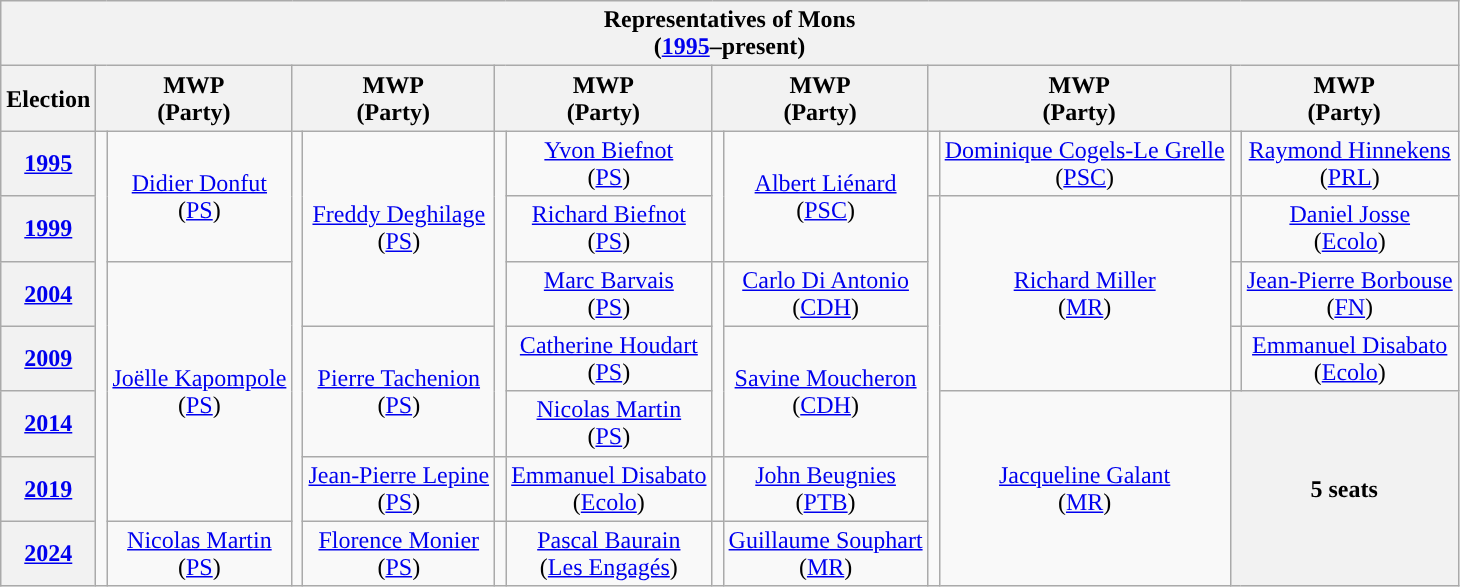<table class="wikitable" style="text-align:center">
<tr>
<th colspan="13">Representatives of Mons<br>(<a href='#'>1995</a>–present)</th>
</tr>
<tr>
<th>Election</th>
<th colspan=2>MWP<br>(Party)</th>
<th colspan=2>MWP<br>(Party)</th>
<th colspan=2>MWP<br>(Party)</th>
<th colspan=2>MWP<br>(Party)</th>
<th colspan=2>MWP<br>(Party)</th>
<th colspan=2>MWP<br>(Party)</th>
</tr>
<tr>
<th><a href='#'>1995</a></th>
<td rowspan=7; style="background-color: "></td>
<td rowspan=2><a href='#'>Didier Donfut</a><br>(<a href='#'>PS</a>)</td>
<td rowspan=7; style="background-color: "></td>
<td rowspan=3><a href='#'>Freddy Deghilage</a><br>(<a href='#'>PS</a>)</td>
<td rowspan=5; style="background-color: "></td>
<td rowspan=1><a href='#'>Yvon Biefnot</a><br>(<a href='#'>PS</a>)</td>
<td rowspan=2; style="background-color: "></td>
<td rowspan=2><a href='#'>Albert Liénard</a><br>(<a href='#'>PSC</a>)</td>
<td rowspan=1; style="background-color: "></td>
<td rowspan=1><a href='#'>Dominique Cogels-Le Grelle</a><br>(<a href='#'>PSC</a>)</td>
<td rowspan=1; style="background-color: "></td>
<td rowspan=1><a href='#'>Raymond Hinnekens</a><br>(<a href='#'>PRL</a>)</td>
</tr>
<tr>
<th><a href='#'>1999</a></th>
<td rowspan=1><a href='#'>Richard Biefnot</a><br>(<a href='#'>PS</a>)</td>
<td rowspan=6; style="background-color: "></td>
<td rowspan=3><a href='#'>Richard Miller</a><br>(<a href='#'>MR</a>)</td>
<td rowspan=1; style="background-color: "></td>
<td rowspan=1><a href='#'>Daniel Josse</a><br>(<a href='#'>Ecolo</a>)</td>
</tr>
<tr>
<th><a href='#'>2004</a></th>
<td rowspan=4><a href='#'>Joëlle Kapompole</a><br>(<a href='#'>PS</a>)</td>
<td rowspan=1><a href='#'>Marc Barvais</a><br>(<a href='#'>PS</a>)</td>
<td rowspan=3; style="background-color: "></td>
<td rowspan=1><a href='#'>Carlo Di Antonio</a><br>(<a href='#'>CDH</a>)</td>
<td rowspan=1; style="background-color: "></td>
<td rowspan=1><a href='#'>Jean-Pierre Borbouse</a><br>(<a href='#'>FN</a>)</td>
</tr>
<tr>
<th><a href='#'>2009</a></th>
<td rowspan=2><a href='#'>Pierre Tachenion</a><br>(<a href='#'>PS</a>)</td>
<td rowspan=1><a href='#'>Catherine Houdart</a><br>(<a href='#'>PS</a>)</td>
<td rowspan=2><a href='#'>Savine Moucheron</a><br>(<a href='#'>CDH</a>)</td>
<td rowspan=1; style="background-color: "></td>
<td rowspan=1><a href='#'>Emmanuel Disabato</a><br>(<a href='#'>Ecolo</a>)</td>
</tr>
<tr>
<th><a href='#'>2014</a></th>
<td rowspan=1><a href='#'>Nicolas Martin</a><br>(<a href='#'>PS</a>)</td>
<td rowspan=3><a href='#'>Jacqueline Galant</a><br>(<a href='#'>MR</a>)</td>
<th rowspan=3; colspan=2>5 seats</th>
</tr>
<tr>
<th><a href='#'>2019</a></th>
<td rowspan=1><a href='#'>Jean-Pierre Lepine</a><br>(<a href='#'>PS</a>)</td>
<td rowspan=1; style="background-color: "></td>
<td rowspan=1><a href='#'>Emmanuel Disabato</a><br>(<a href='#'>Ecolo</a>)</td>
<td rowspan=1; style="background-color: "></td>
<td rowspan=1><a href='#'>John Beugnies</a><br>(<a href='#'>PTB</a>)</td>
</tr>
<tr>
<th><a href='#'>2024</a></th>
<td rowspan=1><a href='#'>Nicolas Martin</a><br>(<a href='#'>PS</a>)</td>
<td rowspan=1><a href='#'>Florence Monier</a><br>(<a href='#'>PS</a>)</td>
<td rowspan=1; style="background-color: "></td>
<td rowspan=1><a href='#'>Pascal Baurain</a><br>(<a href='#'>Les Engagés</a>)</td>
<td rowspan=1; style="background-color: "></td>
<td rowspan=1><a href='#'>Guillaume Souphart</a><br>(<a href='#'>MR</a>)</td>
</tr>
</table>
